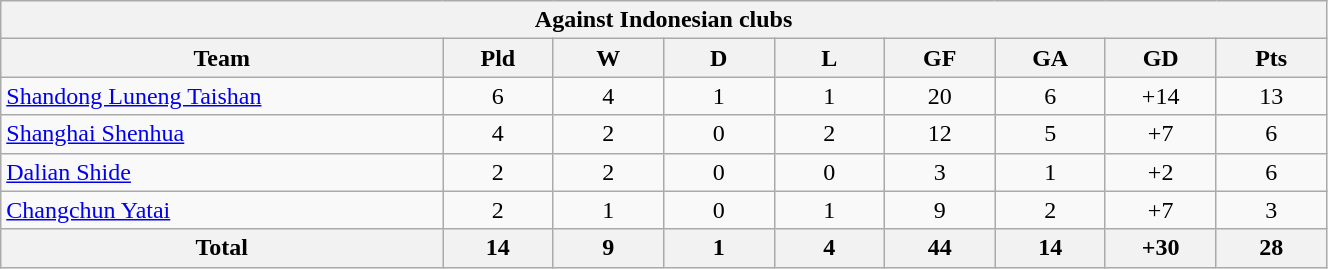<table width=70% class="wikitable" style="text-align:center">
<tr>
<th colspan=9>Against Indonesian clubs</th>
</tr>
<tr>
<th width=20%>Team</th>
<th width=5%>Pld</th>
<th width=5%>W</th>
<th width=5%>D</th>
<th width=5%>L</th>
<th width=5%>GF</th>
<th width=5%>GA</th>
<th width=5%>GD</th>
<th width=5%>Pts</th>
</tr>
<tr>
<td align=left> <a href='#'>Shandong Luneng Taishan</a></td>
<td>6</td>
<td>4</td>
<td>1</td>
<td>1</td>
<td>20</td>
<td>6</td>
<td>+14</td>
<td>13</td>
</tr>
<tr>
<td align=left> <a href='#'>Shanghai Shenhua</a></td>
<td>4</td>
<td>2</td>
<td>0</td>
<td>2</td>
<td>12</td>
<td>5</td>
<td>+7</td>
<td>6</td>
</tr>
<tr>
<td align=left> <a href='#'>Dalian Shide</a></td>
<td>2</td>
<td>2</td>
<td>0</td>
<td>0</td>
<td>3</td>
<td>1</td>
<td>+2</td>
<td>6</td>
</tr>
<tr>
<td align=left> <a href='#'>Changchun Yatai</a></td>
<td>2</td>
<td>1</td>
<td>0</td>
<td>1</td>
<td>9</td>
<td>2</td>
<td>+7</td>
<td>3</td>
</tr>
<tr>
<th>Total</th>
<th>14</th>
<th>9</th>
<th>1</th>
<th>4</th>
<th>44</th>
<th>14</th>
<th>+30</th>
<th>28</th>
</tr>
</table>
